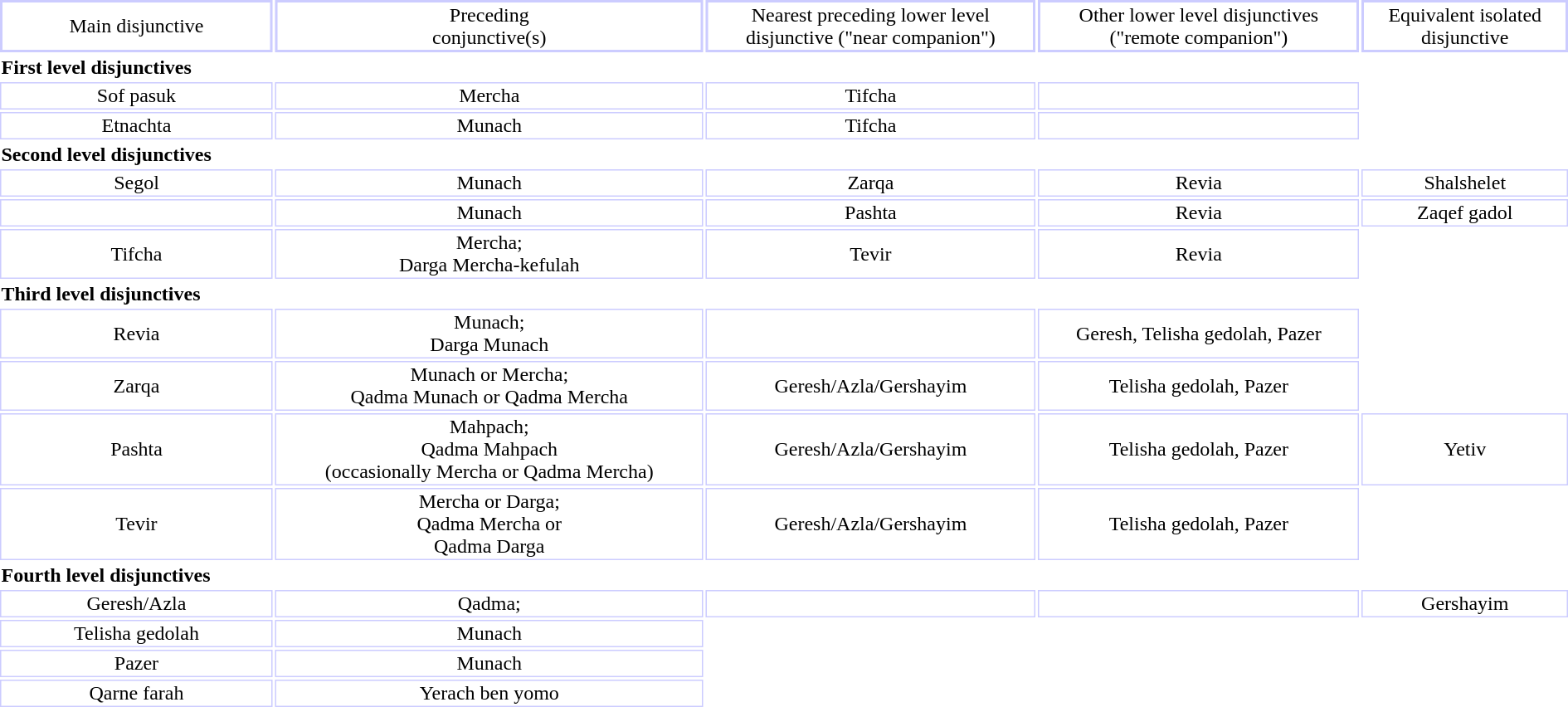<table width="100%" border="0">
<tr>
<td style="border:2px solid #ccccff;text-align:center;">Main disjunctive</td>
<td style="border:2px solid #ccccff;text-align:center;">Preceding<br> conjunctive(s)</td>
<td style="border:2px solid #ccccff;text-align:center;">Nearest preceding lower level<br> disjunctive ("near companion")</td>
<td style="border:2px solid #ccccff;text-align:center;">Other lower level disjunctives<br> ("remote companion")</td>
<td style="border:2px solid #ccccff;text-align:center;">Equivalent isolated<br> disjunctive</td>
</tr>
<tr>
<td><strong>First level disjunctives</strong></td>
</tr>
<tr>
<td style="border:1px solid #ccccff;text-align:center;">Sof pasuk</td>
<td style="border:1px solid #ccccff;text-align:center;">Mercha</td>
<td style="border:1px solid #ccccff;text-align:center;">Tifcha</td>
<td style="border:1px solid #ccccff;text-align:center;"></td>
</tr>
<tr>
<td style="border:1px solid #ccccff;text-align:center;">Etnachta</td>
<td style="border:1px solid #ccccff;text-align:center;">Munach</td>
<td style="border:1px solid #ccccff;text-align:center;">Tifcha</td>
<td style="border:1px solid #ccccff;text-align:center;"></td>
</tr>
<tr>
<td><strong>Second level disjunctives</strong></td>
</tr>
<tr>
<td style="border:1px solid #ccccff;text-align:center;">Segol</td>
<td style="border:1px solid #ccccff;text-align:center;">Munach</td>
<td style="border:1px solid #ccccff;text-align:center;">Zarqa</td>
<td style="border:1px solid #ccccff;text-align:center;">Revia</td>
<td style="border:1px solid #ccccff;text-align:center;">Shalshelet</td>
</tr>
<tr>
<td style="border:1px solid #ccccff;text-align:center;"></td>
<td style="border:1px solid #ccccff;text-align:center;">Munach</td>
<td style="border:1px solid #ccccff;text-align:center;">Pashta</td>
<td style="border:1px solid #ccccff;text-align:center;">Revia</td>
<td style="border:1px solid #ccccff;text-align:center;">Zaqef gadol</td>
</tr>
<tr>
<td style="border:1px solid #ccccff;text-align:center;">Tifcha</td>
<td style="border:1px solid #ccccff;text-align:center;">Mercha;<br> Darga Mercha-kefulah</td>
<td style="border:1px solid #ccccff;text-align:center;">Tevir</td>
<td style="border:1px solid #ccccff;text-align:center;">Revia</td>
</tr>
<tr>
<td><strong>Third level disjunctives</strong></td>
</tr>
<tr>
<td style="border:1px solid #ccccff;text-align:center;">Revia</td>
<td style="border:1px solid #ccccff;text-align:center;">Munach;<br> Darga Munach</td>
<td style="border:1px solid #ccccff;text-align:center;"></td>
<td style="border:1px solid #ccccff;text-align:center;">Geresh, Telisha gedolah, Pazer</td>
</tr>
<tr>
<td style="border:1px solid #ccccff;text-align:center;">Zarqa</td>
<td style="border:1px solid #ccccff;text-align:center;">Munach or Mercha;<br> Qadma Munach or Qadma Mercha</td>
<td style="border:1px solid #ccccff;text-align:center;">Geresh/Azla/Gershayim</td>
<td style="border:1px solid #ccccff;text-align:center;">Telisha gedolah, Pazer</td>
</tr>
<tr>
<td style="border:1px solid #ccccff;text-align:center;">Pashta</td>
<td style="border:1px solid #ccccff;text-align:center;">Mahpach;<br> Qadma Mahpach<br> (occasionally Mercha or Qadma Mercha)</td>
<td style="border:1px solid #ccccff;text-align:center;">Geresh/Azla/Gershayim</td>
<td style="border:1px solid #ccccff;text-align:center;">Telisha gedolah, Pazer</td>
<td style="border:1px solid #ccccff;text-align:center;">Yetiv</td>
</tr>
<tr>
<td style="border:1px solid #ccccff;text-align:center;">Tevir</td>
<td style="border:1px solid #ccccff;text-align:center;">Mercha or Darga;<br> Qadma Mercha or<br> Qadma Darga</td>
<td style="border:1px solid #ccccff;text-align:center;">Geresh/Azla/Gershayim</td>
<td style="border:1px solid #ccccff;text-align:center;">Telisha gedolah, Pazer</td>
</tr>
<tr>
<td><strong>Fourth level disjunctives</strong></td>
</tr>
<tr>
<td style="border:1px solid #ccccff;text-align:center;">Geresh/Azla</td>
<td style="border:1px solid #ccccff;text-align:center;">Qadma;<br></td>
<td style="border:1px solid #ccccff;text-align:center;"><br></td>
<td style="border:1px solid #ccccff;text-align:center;"><br></td>
<td style="border:1px solid #ccccff;text-align:center;">Gershayim</td>
</tr>
<tr>
<td style="border:1px solid #ccccff;text-align:center;">Telisha gedolah</td>
<td style="border:1px solid #ccccff;text-align:center;">Munach</td>
</tr>
<tr>
<td style="border:1px solid #ccccff;text-align:center;">Pazer</td>
<td style="border:1px solid #ccccff;text-align:center;">Munach</td>
</tr>
<tr>
<td style="border:1px solid #ccccff;text-align:center;">Qarne farah</td>
<td style="border:1px solid #ccccff;text-align:center;">Yerach ben yomo</td>
</tr>
</table>
